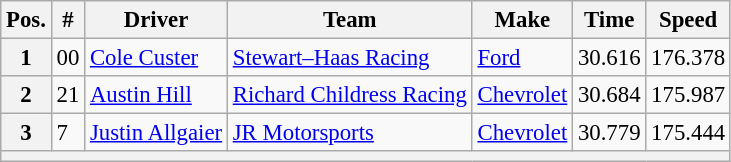<table class="wikitable" style="font-size:95%">
<tr>
<th>Pos.</th>
<th>#</th>
<th>Driver</th>
<th>Team</th>
<th>Make</th>
<th>Time</th>
<th>Speed</th>
</tr>
<tr>
<th>1</th>
<td>00</td>
<td><a href='#'>Cole Custer</a></td>
<td><a href='#'>Stewart–Haas Racing</a></td>
<td><a href='#'>Ford</a></td>
<td>30.616</td>
<td>176.378</td>
</tr>
<tr>
<th>2</th>
<td>21</td>
<td><a href='#'>Austin Hill</a></td>
<td><a href='#'>Richard Childress Racing</a></td>
<td><a href='#'>Chevrolet</a></td>
<td>30.684</td>
<td>175.987</td>
</tr>
<tr>
<th>3</th>
<td>7</td>
<td><a href='#'>Justin Allgaier</a></td>
<td><a href='#'>JR Motorsports</a></td>
<td><a href='#'>Chevrolet</a></td>
<td>30.779</td>
<td>175.444</td>
</tr>
<tr>
<th colspan="7"></th>
</tr>
</table>
